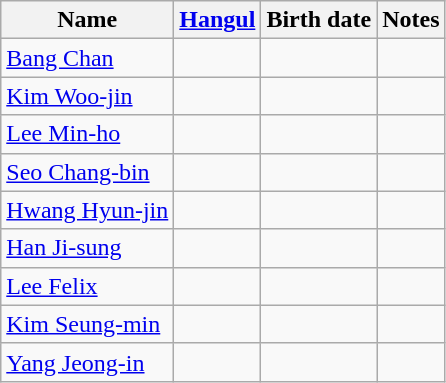<table class="wikitable">
<tr>
<th>Name</th>
<th><a href='#'>Hangul</a></th>
<th>Birth date</th>
<th>Notes</th>
</tr>
<tr>
<td><a href='#'>Bang Chan</a></td>
<td></td>
<td></td>
<td></td>
</tr>
<tr>
<td><a href='#'>Kim Woo-jin</a></td>
<td></td>
<td></td>
<td></td>
</tr>
<tr>
<td><a href='#'>Lee Min-ho</a></td>
<td></td>
<td></td>
<td></td>
</tr>
<tr>
<td><a href='#'>Seo Chang-bin</a></td>
<td></td>
<td></td>
<td></td>
</tr>
<tr>
<td><a href='#'>Hwang Hyun-jin</a></td>
<td></td>
<td></td>
<td></td>
</tr>
<tr>
<td><a href='#'>Han Ji-sung</a></td>
<td></td>
<td></td>
<td></td>
</tr>
<tr>
<td><a href='#'>Lee Felix</a></td>
<td></td>
<td></td>
<td></td>
</tr>
<tr>
<td><a href='#'>Kim Seung-min</a></td>
<td></td>
<td></td>
<td></td>
</tr>
<tr>
<td><a href='#'>Yang Jeong-in</a></td>
<td></td>
<td></td>
<td></td>
</tr>
</table>
